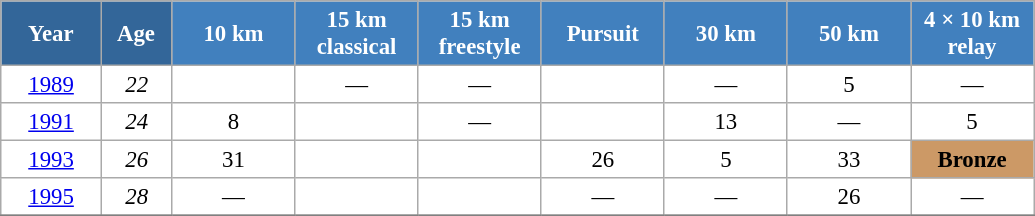<table class="wikitable" style="font-size:95%; text-align:center; border:grey solid 1px; border-collapse:collapse; background:#ffffff;">
<tr>
<th style="background-color:#369; color:white; width:60px;"> Year </th>
<th style="background-color:#369; color:white; width:40px;"> Age </th>
<th style="background-color:#4180be; color:white; width:75px;"> 10 km </th>
<th style="background-color:#4180be; color:white; width:75px;"> 15 km <br> classical </th>
<th style="background-color:#4180be; color:white; width:75px;"> 15 km <br> freestyle </th>
<th style="background-color:#4180be; color:white; width:75px;"> Pursuit </th>
<th style="background-color:#4180be; color:white; width:75px;"> 30 km </th>
<th style="background-color:#4180be; color:white; width:75px;"> 50 km </th>
<th style="background-color:#4180be; color:white; width:75px;"> 4 × 10 km <br> relay </th>
</tr>
<tr>
<td><a href='#'>1989</a></td>
<td><em>22</em></td>
<td></td>
<td>—</td>
<td>—</td>
<td></td>
<td>—</td>
<td>5</td>
<td>—</td>
</tr>
<tr>
<td><a href='#'>1991</a></td>
<td><em>24</em></td>
<td>8</td>
<td></td>
<td>—</td>
<td></td>
<td>13</td>
<td>—</td>
<td>5</td>
</tr>
<tr>
<td><a href='#'>1993</a></td>
<td><em>26</em></td>
<td>31</td>
<td></td>
<td></td>
<td>26</td>
<td>5</td>
<td>33</td>
<td bgcolor="cc9966"><strong>Bronze</strong></td>
</tr>
<tr>
<td><a href='#'>1995</a></td>
<td><em>28</em></td>
<td>—</td>
<td></td>
<td></td>
<td>—</td>
<td>—</td>
<td>26</td>
<td>—</td>
</tr>
<tr>
</tr>
</table>
